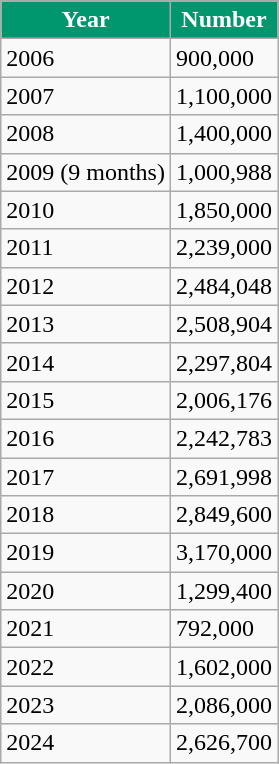<table class="wikitable sortable" style="display: inline-table;">
<tr style="color:white;">
<th style="background-color:#00966E;">Year</th>
<th style="background-color:#00966E;">Number</th>
</tr>
<tr>
<td>2006</td>
<td>900,000</td>
</tr>
<tr>
<td>2007</td>
<td>1,100,000</td>
</tr>
<tr>
<td>2008</td>
<td>1,400,000</td>
</tr>
<tr>
<td>2009 (9 months)</td>
<td>1,000,988</td>
</tr>
<tr>
<td>2010</td>
<td>1,850,000</td>
</tr>
<tr>
<td>2011</td>
<td>2,239,000</td>
</tr>
<tr>
<td>2012</td>
<td>2,484,048</td>
</tr>
<tr>
<td>2013</td>
<td>2,508,904</td>
</tr>
<tr>
<td>2014</td>
<td>2,297,804</td>
</tr>
<tr>
<td>2015</td>
<td>2,006,176</td>
</tr>
<tr>
<td>2016</td>
<td>2,242,783</td>
</tr>
<tr>
<td>2017</td>
<td>2,691,998</td>
</tr>
<tr>
<td>2018</td>
<td>2,849,600</td>
</tr>
<tr>
<td>2019</td>
<td>3,170,000</td>
</tr>
<tr>
<td>2020</td>
<td>1,299,400</td>
</tr>
<tr>
<td>2021</td>
<td>792,000</td>
</tr>
<tr>
<td>2022</td>
<td>1,602,000</td>
</tr>
<tr>
<td>2023</td>
<td>2,086,000</td>
</tr>
<tr>
<td>2024</td>
<td>2,626,700</td>
</tr>
</table>
